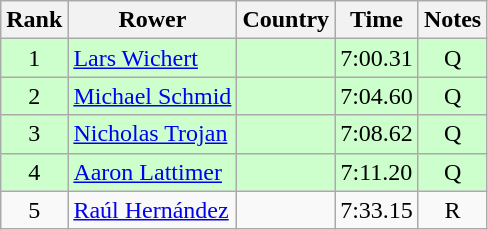<table class="wikitable" style="text-align:center">
<tr>
<th>Rank</th>
<th>Rower</th>
<th>Country</th>
<th>Time</th>
<th>Notes</th>
</tr>
<tr bgcolor=ccffcc>
<td>1</td>
<td align="left"><a href='#'>Lars Wichert</a></td>
<td align="left"></td>
<td>7:00.31</td>
<td>Q</td>
</tr>
<tr bgcolor=ccffcc>
<td>2</td>
<td align="left"><a href='#'>Michael Schmid</a></td>
<td align="left"></td>
<td>7:04.60</td>
<td>Q</td>
</tr>
<tr bgcolor=ccffcc>
<td>3</td>
<td align="left"><a href='#'>Nicholas Trojan</a></td>
<td align="left"></td>
<td>7:08.62</td>
<td>Q</td>
</tr>
<tr bgcolor=ccffcc>
<td>4</td>
<td align="left"><a href='#'>Aaron Lattimer</a></td>
<td align="left"></td>
<td>7:11.20</td>
<td>Q</td>
</tr>
<tr>
<td>5</td>
<td align="left"><a href='#'>Raúl Hernández</a></td>
<td align="left"></td>
<td>7:33.15</td>
<td>R</td>
</tr>
</table>
